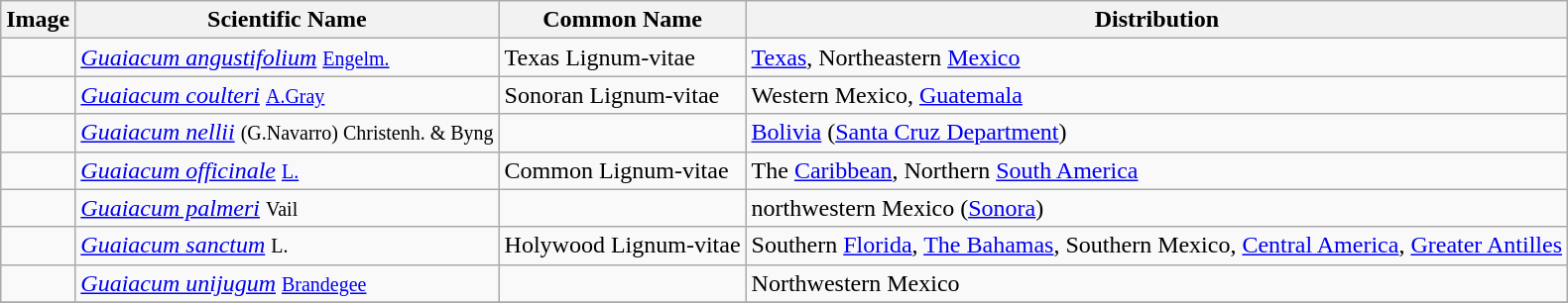<table class="wikitable">
<tr>
<th>Image</th>
<th>Scientific Name</th>
<th>Common Name</th>
<th>Distribution</th>
</tr>
<tr>
<td></td>
<td><em><a href='#'>Guaiacum angustifolium</a></em> <small><a href='#'>Engelm.</a> </small></td>
<td>Texas Lignum-vitae</td>
<td><a href='#'>Texas</a>, Northeastern <a href='#'>Mexico</a></td>
</tr>
<tr>
<td></td>
<td><em><a href='#'>Guaiacum coulteri</a></em> <small><a href='#'>A.Gray</a> </small></td>
<td>Sonoran Lignum-vitae</td>
<td>Western Mexico, <a href='#'>Guatemala</a></td>
</tr>
<tr>
<td></td>
<td><em><a href='#'>Guaiacum nellii</a></em> <small>(G.Navarro) Christenh. & Byng</small></td>
<td></td>
<td><a href='#'>Bolivia</a> (<a href='#'>Santa Cruz Department</a>)</td>
</tr>
<tr>
<td></td>
<td><em><a href='#'>Guaiacum officinale</a></em> <small><a href='#'>L.</a> </small></td>
<td>Common Lignum-vitae</td>
<td>The <a href='#'>Caribbean</a>, Northern <a href='#'>South America</a></td>
</tr>
<tr>
<td></td>
<td><em><a href='#'>Guaiacum palmeri</a></em> <small>Vail</small></td>
<td></td>
<td>northwestern Mexico (<a href='#'>Sonora</a>)</td>
</tr>
<tr>
<td></td>
<td><em><a href='#'>Guaiacum sanctum</a></em> <small>L. </small></td>
<td>Holywood Lignum-vitae</td>
<td>Southern <a href='#'>Florida</a>, <a href='#'>The Bahamas</a>, Southern Mexico, <a href='#'>Central America</a>, <a href='#'>Greater Antilles</a></td>
</tr>
<tr>
<td></td>
<td><em><a href='#'>Guaiacum unijugum</a></em> <small><a href='#'>Brandegee</a> </small></td>
<td></td>
<td>Northwestern Mexico</td>
</tr>
<tr>
</tr>
</table>
